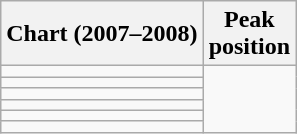<table class="wikitable sortable">
<tr>
<th>Chart (2007–2008)</th>
<th>Peak<br>position</th>
</tr>
<tr>
<td></td>
</tr>
<tr>
<td></td>
</tr>
<tr>
<td></td>
</tr>
<tr>
<td></td>
</tr>
<tr>
<td></td>
</tr>
<tr>
<td></td>
</tr>
</table>
